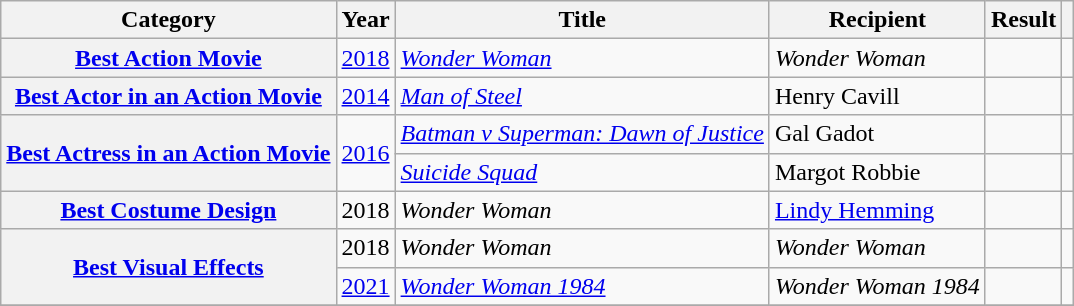<table class="wikitable plainrowheaders">
<tr>
<th scope="col">Category</th>
<th scope="col">Year</th>
<th scope="col">Title</th>
<th scope="col">Recipient</th>
<th scope="col">Result</th>
<th scope="col" class="unsortable"></th>
</tr>
<tr>
<th scope="row"><a href='#'>Best Action Movie</a></th>
<td><a href='#'>2018</a></td>
<td><em><a href='#'>Wonder Woman</a></em></td>
<td><em>Wonder Woman</em></td>
<td></td>
<td style="text-align:center;"></td>
</tr>
<tr>
<th scope="row"><a href='#'>Best Actor in an Action Movie</a></th>
<td><a href='#'>2014</a></td>
<td><em><a href='#'>Man of Steel</a></em></td>
<td>Henry Cavill</td>
<td></td>
<td style="text-align:center;"></td>
</tr>
<tr>
<th rowspan="2" scope="row"><a href='#'>Best Actress in an Action Movie</a></th>
<td rowspan="2"><a href='#'>2016</a></td>
<td><em><a href='#'>Batman v Superman: Dawn of Justice</a></em></td>
<td>Gal Gadot</td>
<td></td>
<td style="text-align:center;"></td>
</tr>
<tr>
<td><em><a href='#'>Suicide Squad</a></em></td>
<td>Margot Robbie</td>
<td></td>
<td style="text-align:center;"></td>
</tr>
<tr>
<th scope="row"><a href='#'>Best Costume Design</a></th>
<td>2018</td>
<td><em>Wonder Woman</em></td>
<td><a href='#'>Lindy Hemming</a></td>
<td></td>
<td style="text-align:center;"></td>
</tr>
<tr>
<th rowspan="2" scope="rowgroup"><a href='#'>Best Visual Effects</a></th>
<td>2018</td>
<td><em>Wonder Woman</em></td>
<td><em>Wonder Woman</em></td>
<td></td>
<td style="text-align:center;"></td>
</tr>
<tr>
<td><a href='#'>2021</a></td>
<td><em><a href='#'>Wonder Woman 1984</a></em></td>
<td><em>Wonder Woman 1984</em></td>
<td></td>
<td style="text-align:center;"></td>
</tr>
<tr>
</tr>
</table>
